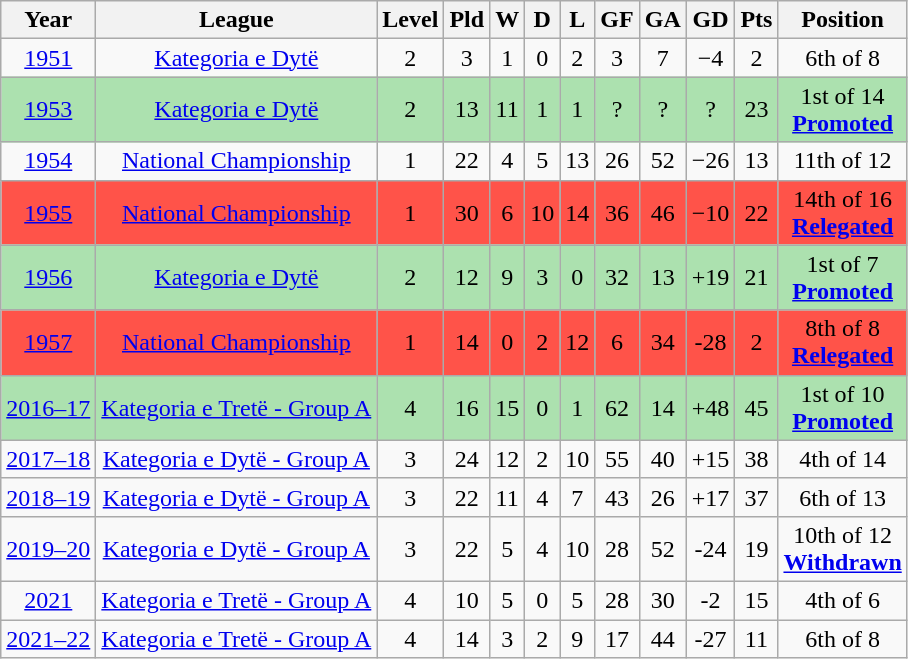<table class="wikitable">
<tr>
<th>Year</th>
<th>League</th>
<th>Level</th>
<th>Pld</th>
<th>W</th>
<th>D</th>
<th>L</th>
<th>GF</th>
<th>GA</th>
<th>GD</th>
<th>Pts</th>
<th>Position</th>
</tr>
<tr align="center">
<td><a href='#'>1951</a></td>
<td><a href='#'>Kategoria e Dytë</a></td>
<td>2</td>
<td>3</td>
<td>1</td>
<td>0</td>
<td>2</td>
<td>3</td>
<td>7</td>
<td>−4</td>
<td>2</td>
<td>6th of 8</td>
</tr>
<tr bgcolor="#ACE1AF" align="center">
<td><a href='#'>1953</a></td>
<td><a href='#'>Kategoria e Dytë</a></td>
<td>2</td>
<td>13</td>
<td>11</td>
<td>1</td>
<td>1</td>
<td>?</td>
<td>?</td>
<td>?</td>
<td>23</td>
<td>1st of 14<br><strong><a href='#'>Promoted</a></strong></td>
</tr>
<tr align="center">
<td><a href='#'>1954</a></td>
<td><a href='#'>National Championship</a></td>
<td>1</td>
<td>22</td>
<td>4</td>
<td>5</td>
<td>13</td>
<td>26</td>
<td>52</td>
<td>−26</td>
<td>13</td>
<td>11th of 12</td>
</tr>
<tr bgcolor="#FF5349" align="center">
<td><a href='#'>1955</a></td>
<td><a href='#'>National Championship</a></td>
<td>1</td>
<td>30</td>
<td>6</td>
<td>10</td>
<td>14</td>
<td>36</td>
<td>46</td>
<td>−10</td>
<td>22</td>
<td>14th of 16<br><strong><a href='#'>Relegated</a></strong></td>
</tr>
<tr bgcolor="#ACE1AF" align="center">
<td><a href='#'>1956</a></td>
<td><a href='#'>Kategoria e Dytë</a></td>
<td>2</td>
<td>12</td>
<td>9</td>
<td>3</td>
<td>0</td>
<td>32</td>
<td>13</td>
<td>+19</td>
<td>21</td>
<td>1st of 7<br><strong><a href='#'>Promoted</a></strong></td>
</tr>
<tr bgcolor="#FF5349" align="center">
<td><a href='#'>1957</a></td>
<td><a href='#'>National Championship</a></td>
<td>1</td>
<td>14</td>
<td>0</td>
<td>2</td>
<td>12</td>
<td>6</td>
<td>34</td>
<td>-28</td>
<td>2</td>
<td>8th of 8<br><strong><a href='#'>Relegated</a></strong></td>
</tr>
<tr bgcolor="#ACE1AF" align="center"">
<td><a href='#'>2016–17</a></td>
<td><a href='#'>Kategoria e Tretë - Group A</a></td>
<td>4</td>
<td>16</td>
<td>15</td>
<td>0</td>
<td>1</td>
<td>62</td>
<td>14</td>
<td>+48</td>
<td>45</td>
<td>1st of 10<br><strong><a href='#'>Promoted</a></strong></td>
</tr>
<tr align="center">
<td><a href='#'>2017–18</a></td>
<td><a href='#'>Kategoria e Dytë - Group A</a></td>
<td>3</td>
<td>24</td>
<td>12</td>
<td>2</td>
<td>10</td>
<td>55</td>
<td>40</td>
<td>+15</td>
<td>38</td>
<td>4th of 14</td>
</tr>
<tr align="center">
<td><a href='#'>2018–19</a></td>
<td><a href='#'>Kategoria e Dytë - Group A</a></td>
<td>3</td>
<td>22</td>
<td>11</td>
<td>4</td>
<td>7</td>
<td>43</td>
<td>26</td>
<td>+17</td>
<td>37</td>
<td>6th of 13</td>
</tr>
<tr align="center">
<td><a href='#'>2019–20</a></td>
<td><a href='#'>Kategoria e Dytë - Group A</a></td>
<td>3</td>
<td>22</td>
<td>5</td>
<td>4</td>
<td>10</td>
<td>28</td>
<td>52</td>
<td>-24</td>
<td>19</td>
<td>10th of 12<br><strong><a href='#'>Withdrawn</a></strong></td>
</tr>
<tr align="center">
<td><a href='#'>2021</a></td>
<td><a href='#'>Kategoria e Tretë - Group A</a></td>
<td>4</td>
<td>10</td>
<td>5</td>
<td>0</td>
<td>5</td>
<td>28</td>
<td>30</td>
<td>-2</td>
<td>15</td>
<td>4th of 6</td>
</tr>
<tr align="center">
<td><a href='#'>2021–22</a></td>
<td><a href='#'>Kategoria e Tretë - Group A</a></td>
<td>4</td>
<td>14</td>
<td>3</td>
<td>2</td>
<td>9</td>
<td>17</td>
<td>44</td>
<td>-27</td>
<td>11</td>
<td>6th of 8</td>
</tr>
</table>
